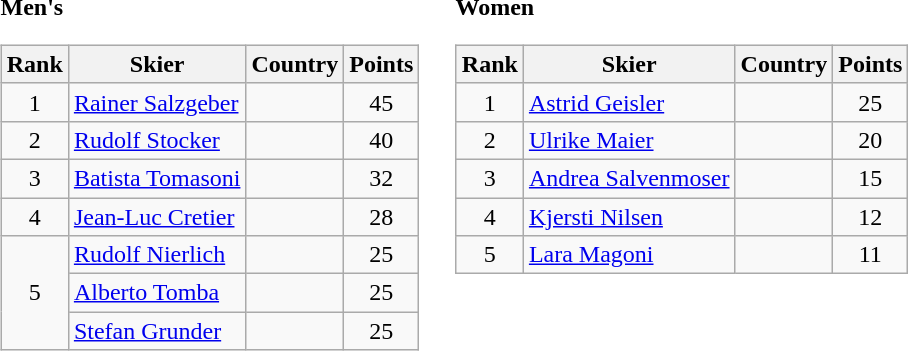<table>
<tr>
<td><br><strong>Men's</strong><table class="wikitable">
<tr class="backgroundcolor5">
<th>Rank</th>
<th>Skier</th>
<th>Country</th>
<th>Points</th>
</tr>
<tr>
<td align="center">1</td>
<td><a href='#'>Rainer Salzgeber</a></td>
<td></td>
<td align="center">45</td>
</tr>
<tr>
<td align="center">2</td>
<td><a href='#'>Rudolf Stocker</a></td>
<td></td>
<td align="center">40</td>
</tr>
<tr>
<td align="center">3</td>
<td><a href='#'>Batista Tomasoni</a></td>
<td></td>
<td align="center">32</td>
</tr>
<tr>
<td align="center">4</td>
<td><a href='#'>Jean-Luc Cretier</a></td>
<td></td>
<td align="center">28</td>
</tr>
<tr>
<td rowspan=3 align="center">5</td>
<td><a href='#'>Rudolf Nierlich</a></td>
<td></td>
<td align="center">25</td>
</tr>
<tr>
<td><a href='#'>Alberto Tomba</a></td>
<td></td>
<td align="center">25</td>
</tr>
<tr>
<td><a href='#'>Stefan Grunder</a></td>
<td></td>
<td align="center">25</td>
</tr>
</table>
</td>
<td></td>
<td valign="top"><br><strong>Women</strong><table class="wikitable">
<tr class="backgroundcolor5">
<th>Rank</th>
<th>Skier</th>
<th>Country</th>
<th>Points</th>
</tr>
<tr>
<td align="center">1</td>
<td><a href='#'>Astrid Geisler</a></td>
<td></td>
<td align="center">25</td>
</tr>
<tr>
<td align="center">2</td>
<td><a href='#'>Ulrike Maier</a></td>
<td></td>
<td align="center">20</td>
</tr>
<tr>
<td align="center">3</td>
<td><a href='#'>Andrea Salvenmoser</a></td>
<td></td>
<td align="center">15</td>
</tr>
<tr>
<td align="center">4</td>
<td><a href='#'>Kjersti Nilsen</a></td>
<td></td>
<td align="center">12</td>
</tr>
<tr>
<td align="center">5</td>
<td><a href='#'>Lara Magoni</a></td>
<td></td>
<td align="center">11</td>
</tr>
</table>
</td>
</tr>
</table>
